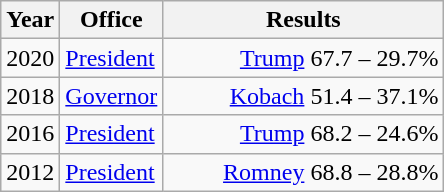<table class=wikitable>
<tr>
<th width="30">Year</th>
<th width="60">Office</th>
<th width="180">Results</th>
</tr>
<tr>
<td>2020</td>
<td><a href='#'>President</a></td>
<td align="right" ><a href='#'>Trump</a> 67.7 – 29.7%</td>
</tr>
<tr>
<td>2018</td>
<td><a href='#'>Governor</a></td>
<td align="right" ><a href='#'>Kobach</a> 51.4 – 37.1%</td>
</tr>
<tr>
<td>2016</td>
<td><a href='#'>President</a></td>
<td align="right" ><a href='#'>Trump</a> 68.2 – 24.6%</td>
</tr>
<tr>
<td>2012</td>
<td><a href='#'>President</a></td>
<td align="right" ><a href='#'>Romney</a> 68.8 – 28.8%</td>
</tr>
</table>
